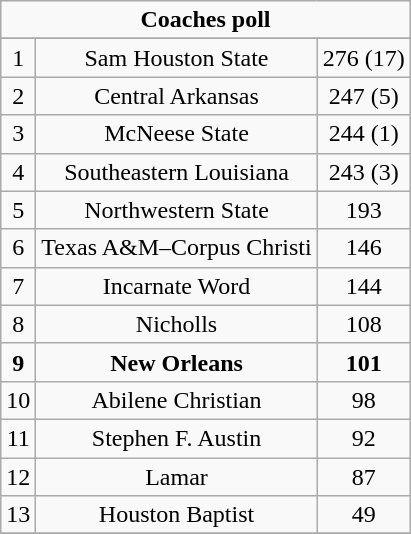<table class="wikitable">
<tr align="center">
<td align="center" Colspan="3"><strong>Coaches poll</strong></td>
</tr>
<tr align="center">
</tr>
<tr align="center">
<td>1</td>
<td>Sam Houston State</td>
<td>276 (17)</td>
</tr>
<tr align="center">
<td>2</td>
<td>Central Arkansas</td>
<td>247 (5)</td>
</tr>
<tr align="center">
<td>3</td>
<td>McNeese State</td>
<td>244 (1)</td>
</tr>
<tr align="center">
<td>4</td>
<td>Southeastern Louisiana</td>
<td>243 (3)</td>
</tr>
<tr align="center">
<td>5</td>
<td>Northwestern State</td>
<td>193</td>
</tr>
<tr align="center">
<td>6</td>
<td>Texas A&M–Corpus Christi</td>
<td>146</td>
</tr>
<tr align="center">
<td>7</td>
<td>Incarnate Word</td>
<td>144</td>
</tr>
<tr align="center">
<td>8</td>
<td>Nicholls</td>
<td>108</td>
</tr>
<tr align="center">
<td><strong>9</strong></td>
<td><strong>New Orleans</strong></td>
<td><strong>101</strong></td>
</tr>
<tr align="center">
<td>10</td>
<td>Abilene Christian</td>
<td>98</td>
</tr>
<tr align="center">
<td>11</td>
<td>Stephen F. Austin</td>
<td>92</td>
</tr>
<tr align="center">
<td>12</td>
<td>Lamar</td>
<td>87</td>
</tr>
<tr align="center">
<td>13</td>
<td>Houston Baptist</td>
<td>49</td>
</tr>
<tr align="center">
</tr>
</table>
